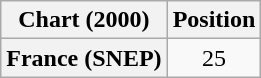<table class="wikitable plainrowheaders" style="text-align:center">
<tr>
<th>Chart (2000)</th>
<th>Position</th>
</tr>
<tr>
<th scope="row">France (SNEP)</th>
<td>25</td>
</tr>
</table>
